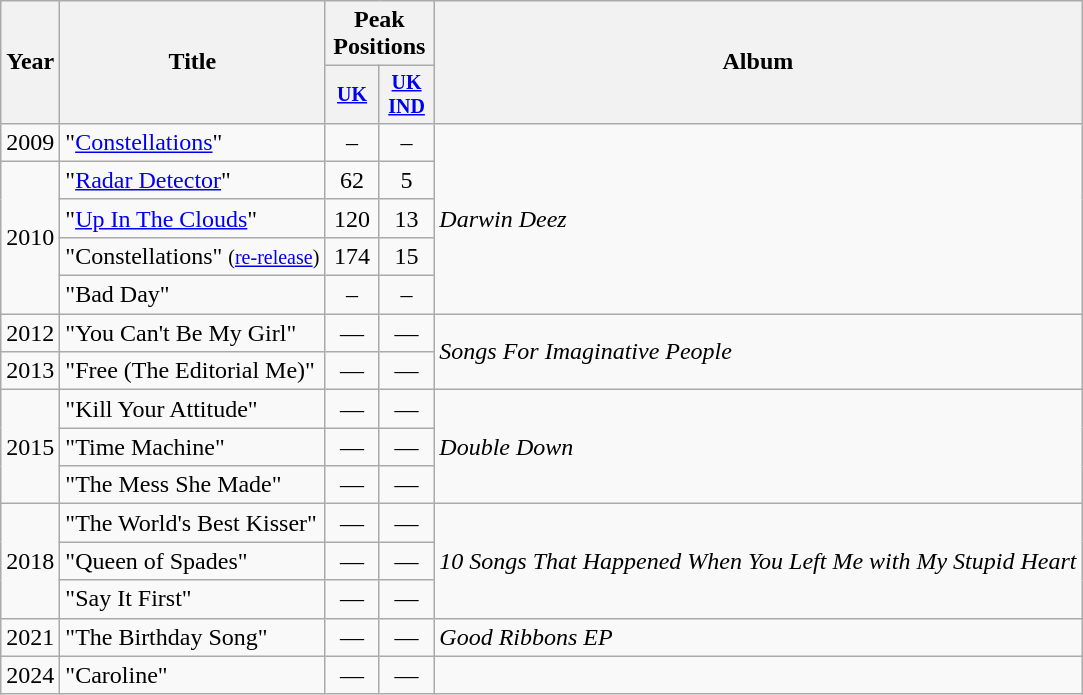<table class="wikitable">
<tr>
<th rowspan="2">Year</th>
<th rowspan="2">Title</th>
<th colspan="2">Peak Positions</th>
<th rowspan="2">Album</th>
</tr>
<tr style=font-size:smaller;>
<th width=30><a href='#'>UK</a></th>
<th width=30><a href='#'>UK<br>IND</a></th>
</tr>
<tr>
<td>2009</td>
<td>"<a href='#'>Constellations</a>"</td>
<td style="text-align:center;">–</td>
<td style="text-align:center;">–</td>
<td rowspan="5"><em>Darwin Deez</em></td>
</tr>
<tr>
<td rowspan="4">2010</td>
<td>"<a href='#'>Radar Detector</a>"</td>
<td style="text-align:center;">62</td>
<td style="text-align:center;">5</td>
</tr>
<tr>
<td>"<a href='#'>Up In The Clouds</a>"</td>
<td style="text-align:center;">120</td>
<td style="text-align:center;">13</td>
</tr>
<tr>
<td>"Constellations" <small>(<a href='#'>re-release</a>)</small></td>
<td style="text-align:center;">174</td>
<td style="text-align:center;">15</td>
</tr>
<tr>
<td>"Bad Day"</td>
<td style="text-align:center;">–</td>
<td style="text-align:center;">–</td>
</tr>
<tr>
<td>2012</td>
<td>"You Can't Be My Girl"</td>
<td style="text-align:center;">—</td>
<td style="text-align:center;">—</td>
<td rowspan="2"><em>Songs For Imaginative People</em></td>
</tr>
<tr>
<td>2013</td>
<td>"Free (The Editorial Me)"</td>
<td style="text-align:center;">—</td>
<td style="text-align:center;">—</td>
</tr>
<tr>
<td rowspan="3">2015</td>
<td>"Kill Your Attitude"</td>
<td style="text-align:center;">—</td>
<td style="text-align:center;">—</td>
<td rowspan="3"><em>Double Down</em></td>
</tr>
<tr>
<td>"Time Machine"</td>
<td style="text-align:center;">—</td>
<td style="text-align:center;">—</td>
</tr>
<tr>
<td>"The Mess She Made"</td>
<td style="text-align:center;">—</td>
<td style="text-align:center;">—</td>
</tr>
<tr>
<td rowspan="3">2018</td>
<td>"The World's Best Kisser"</td>
<td style="text-align:center;">—</td>
<td style="text-align:center;">—</td>
<td rowspan="3"><em>10 Songs That Happened When You Left Me with My Stupid Heart</em></td>
</tr>
<tr>
<td>"Queen of Spades"</td>
<td style="text-align:center;">—</td>
<td style="text-align:center;">—</td>
</tr>
<tr>
<td>"Say It First"</td>
<td style="text-align:center;">—</td>
<td style="text-align:center;">—</td>
</tr>
<tr>
<td>2021</td>
<td>"The Birthday Song"</td>
<td style="text-align:center;">—</td>
<td style="text-align:center;">—</td>
<td><em>Good Ribbons EP</em></td>
</tr>
<tr>
<td>2024</td>
<td>"Caroline"</td>
<td style="text-align:center;">—</td>
<td style="text-align:center;">—</td>
<td></td>
</tr>
</table>
